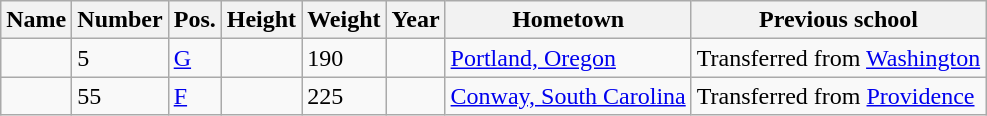<table class="wikitable sortable" border="1">
<tr>
<th>Name</th>
<th>Number</th>
<th>Pos.</th>
<th>Height</th>
<th>Weight</th>
<th>Year</th>
<th>Hometown</th>
<th class="unsortable">Previous school</th>
</tr>
<tr>
<td></td>
<td>5</td>
<td><a href='#'>G</a></td>
<td></td>
<td>190</td>
<td></td>
<td><a href='#'>Portland, Oregon</a></td>
<td>Transferred from <a href='#'>Washington</a></td>
</tr>
<tr>
<td></td>
<td>55</td>
<td><a href='#'>F</a></td>
<td></td>
<td>225</td>
<td></td>
<td><a href='#'>Conway, South Carolina</a></td>
<td>Transferred from <a href='#'>Providence</a></td>
</tr>
</table>
